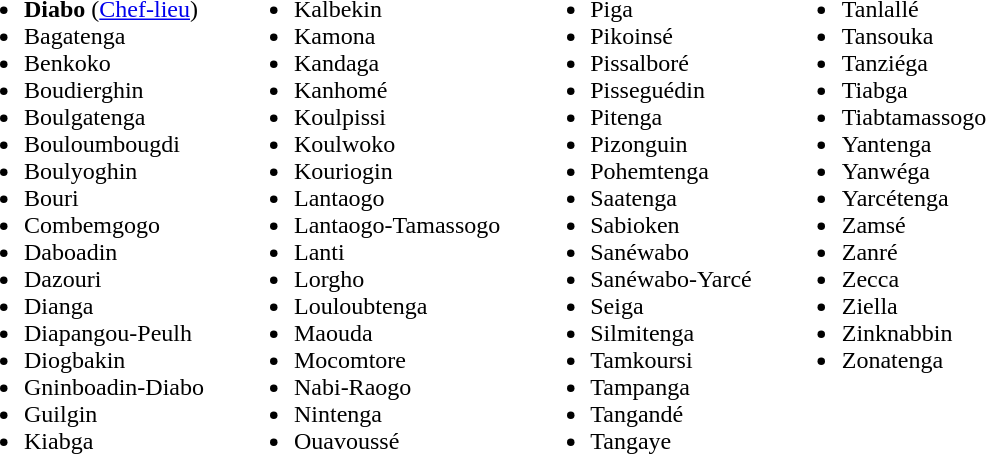<table border="0" cellpadding="10" cellspacing="0">
<tr>
</tr>
<tr valign="top">
<td><br><ul><li><strong>Diabo</strong> (<a href='#'>Chef-lieu</a>)</li><li>Bagatenga</li><li>Benkoko</li><li>Boudierghin</li><li>Boulgatenga</li><li>Bouloumbougdi</li><li>Boulyoghin</li><li>Bouri</li><li>Combemgogo</li><li>Daboadin</li><li>Dazouri</li><li>Dianga</li><li>Diapangou-Peulh</li><li>Diogbakin</li><li>Gninboadin-Diabo</li><li>Guilgin</li><li>Kiabga</li></ul></td>
<td><br><ul><li>Kalbekin</li><li>Kamona</li><li>Kandaga</li><li>Kanhomé</li><li>Koulpissi</li><li>Koulwoko</li><li>Kouriogin</li><li>Lantaogo</li><li>Lantaogo-Tamassogo</li><li>Lanti</li><li>Lorgho</li><li>Louloubtenga</li><li>Maouda</li><li>Mocomtore</li><li>Nabi-Raogo</li><li>Nintenga</li><li>Ouavoussé</li></ul></td>
<td><br><ul><li>Piga</li><li>Pikoinsé</li><li>Pissalboré</li><li>Pisseguédin</li><li>Pitenga</li><li>Pizonguin</li><li>Pohemtenga</li><li>Saatenga</li><li>Sabioken</li><li>Sanéwabo</li><li>Sanéwabo-Yarcé</li><li>Seiga</li><li>Silmitenga</li><li>Tamkoursi</li><li>Tampanga</li><li>Tangandé</li><li>Tangaye</li></ul></td>
<td><br><ul><li>Tanlallé</li><li>Tansouka</li><li>Tanziéga</li><li>Tiabga</li><li>Tiabtamassogo</li><li>Yantenga</li><li>Yanwéga</li><li>Yarcétenga</li><li>Zamsé</li><li>Zanré</li><li>Zecca</li><li>Ziella</li><li>Zinknabbin</li><li>Zonatenga</li></ul></td>
</tr>
</table>
